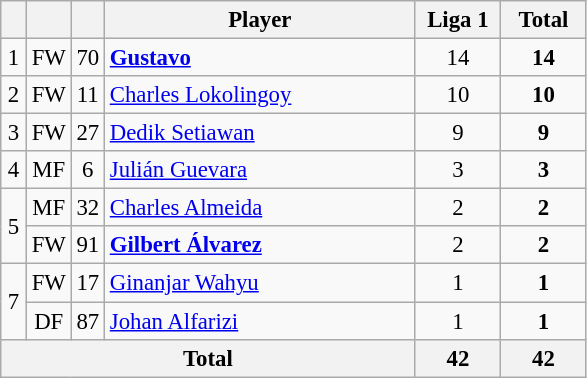<table class="wikitable sortable" style="font-size: 95%; text-align: center;">
<tr>
<th width=10></th>
<th width=10></th>
<th width=10></th>
<th width=200>Player</th>
<th width=50>Liga 1</th>
<th width=50>Total</th>
</tr>
<tr>
<td>1</td>
<td>FW</td>
<td>70</td>
<td align=left> <strong><a href='#'>Gustavo</a></strong></td>
<td>14</td>
<td><strong>14</strong></td>
</tr>
<tr>
<td>2</td>
<td>FW</td>
<td>11</td>
<td align=left> <a href='#'>Charles Lokolingoy</a></td>
<td>10</td>
<td><strong>10</strong></td>
</tr>
<tr>
<td>3</td>
<td>FW</td>
<td>27</td>
<td align=left> <a href='#'>Dedik Setiawan</a></td>
<td>9</td>
<td><strong>9</strong></td>
</tr>
<tr>
<td>4</td>
<td>MF</td>
<td>6</td>
<td align=left> <a href='#'>Julián Guevara</a></td>
<td>3</td>
<td><strong>3</strong></td>
</tr>
<tr>
<td rowspan="2">5</td>
<td>MF</td>
<td>32</td>
<td align=left> <a href='#'>Charles Almeida</a></td>
<td>2</td>
<td><strong>2</strong></td>
</tr>
<tr>
<td>FW</td>
<td>91</td>
<td align=left> <strong><a href='#'>Gilbert Álvarez</a></strong></td>
<td>2</td>
<td><strong>2</strong></td>
</tr>
<tr>
<td rowspan="2">7</td>
<td>FW</td>
<td>17</td>
<td align=left> <a href='#'>Ginanjar Wahyu</a></td>
<td>1</td>
<td><strong>1</strong></td>
</tr>
<tr>
<td>DF</td>
<td>87</td>
<td align=left> <a href='#'>Johan Alfarizi</a></td>
<td>1</td>
<td><strong>1</strong></td>
</tr>
<tr>
<th colspan=4>Total</th>
<th>42</th>
<th>42</th>
</tr>
</table>
